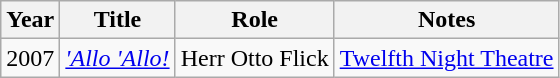<table class="wikitable sortable">
<tr>
<th>Year</th>
<th>Title</th>
<th>Role</th>
<th class="unsortable">Notes</th>
</tr>
<tr>
<td>2007</td>
<td><em><a href='#'>'Allo 'Allo!</a></em></td>
<td>Herr Otto Flick</td>
<td><a href='#'>Twelfth Night Theatre</a></td>
</tr>
</table>
